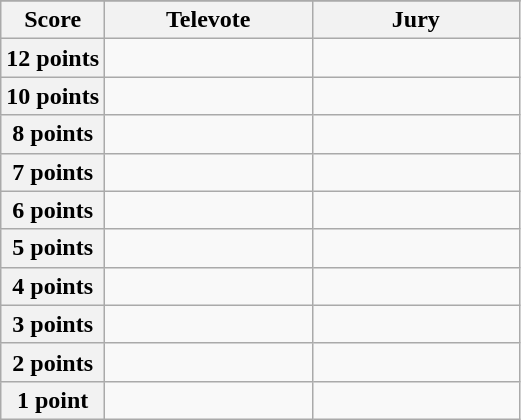<table class="wikitable">
<tr>
</tr>
<tr>
<th scope="col" width="20%">Score</th>
<th scope="col" width="40%">Televote</th>
<th scope="col" width="40%">Jury</th>
</tr>
<tr>
<th scope="row">12 points</th>
<td></td>
<td></td>
</tr>
<tr>
<th scope="row">10 points</th>
<td></td>
<td></td>
</tr>
<tr>
<th scope="row">8 points</th>
<td></td>
<td></td>
</tr>
<tr>
<th scope="row">7 points</th>
<td></td>
<td></td>
</tr>
<tr>
<th scope="row">6 points</th>
<td></td>
<td></td>
</tr>
<tr>
<th scope="row">5 points</th>
<td></td>
<td></td>
</tr>
<tr>
<th scope="row">4 points</th>
<td></td>
<td></td>
</tr>
<tr>
<th scope="row">3 points</th>
<td></td>
<td></td>
</tr>
<tr>
<th scope="row">2 points</th>
<td></td>
<td></td>
</tr>
<tr>
<th scope="row">1 point</th>
<td></td>
<td></td>
</tr>
</table>
